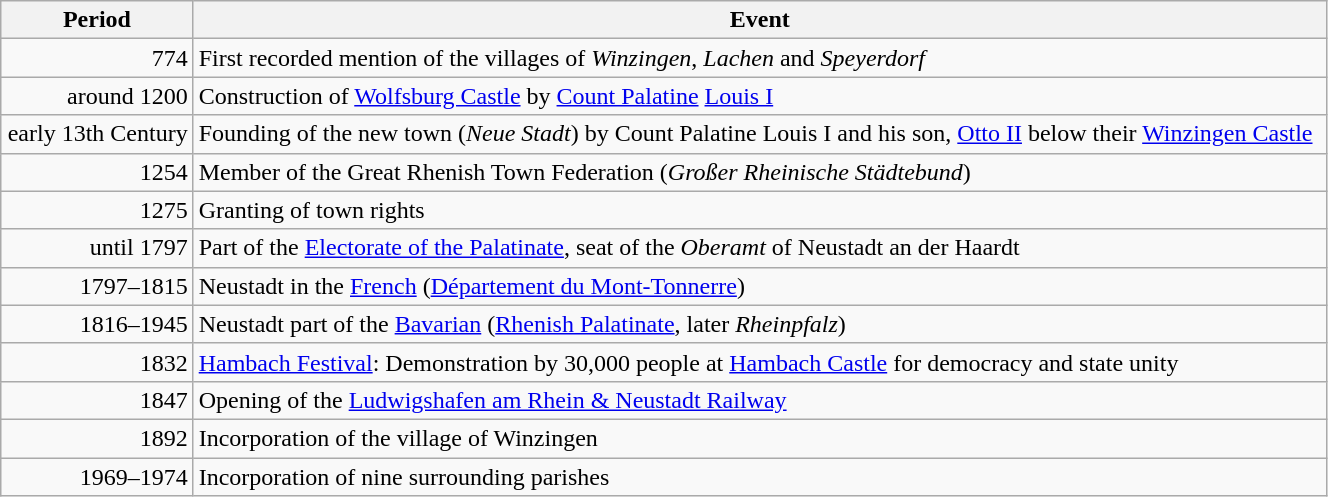<table class="wikitable" style="width:70%;">
<tr class="hintergrundfarbe5">
<th>Period</th>
<th>Event</th>
</tr>
<tr>
<td style="text-align:right;">774</td>
<td>First recorded mention of the villages of <em>Winzingen</em>, <em>Lachen</em> and <em>Speyerdorf</em></td>
</tr>
<tr>
<td style="text-align:right;">around 1200</td>
<td>Construction of <a href='#'>Wolfsburg Castle</a> by <a href='#'>Count Palatine</a> <a href='#'>Louis I</a></td>
</tr>
<tr>
<td style="text-align:right;">early 13th Century</td>
<td>Founding of the new town (<em>Neue Stadt</em>) by Count Palatine Louis I and his son, <a href='#'>Otto II</a> below their <a href='#'>Winzingen Castle</a></td>
</tr>
<tr>
<td style="text-align:right;">1254</td>
<td>Member of the Great Rhenish Town Federation (<em>Großer Rheinische Städtebund</em>)</td>
</tr>
<tr>
<td style="text-align:right;">1275</td>
<td>Granting of town rights</td>
</tr>
<tr>
<td style="text-align:right;">until 1797</td>
<td>Part of the <a href='#'>Electorate of the Palatinate</a>, seat of the <em>Oberamt</em> of Neustadt an der Haardt</td>
</tr>
<tr>
<td style="text-align:right;">1797–1815</td>
<td>Neustadt in the <a href='#'>French</a> (<a href='#'>Département du Mont-Tonnerre</a>)</td>
</tr>
<tr>
<td style="text-align:right;">1816–1945</td>
<td>Neustadt part of the <a href='#'>Bavarian</a> (<a href='#'>Rhenish Palatinate</a>, later <em>Rheinpfalz</em>)</td>
</tr>
<tr>
<td style="text-align:right;">1832</td>
<td><a href='#'>Hambach Festival</a>: Demonstration by 30,000 people at <a href='#'>Hambach Castle</a> for democracy and state unity</td>
</tr>
<tr>
<td style="text-align:right;">1847</td>
<td>Opening of the <a href='#'>Ludwigshafen am Rhein & Neustadt Railway</a></td>
</tr>
<tr>
<td style="text-align:right;">1892</td>
<td>Incorporation of the village of Winzingen</td>
</tr>
<tr>
<td style="text-align:right;">1969–1974</td>
<td>Incorporation of nine surrounding parishes</td>
</tr>
</table>
